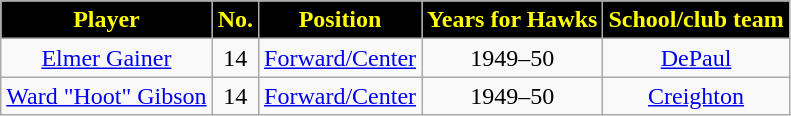<table class="wikitable sortable sortable" style="text-align:center">
<tr>
<th style="background:#000000;color:#FFFF00;">Player</th>
<th style="background:#000000;color:#FFFF00;">No.</th>
<th style="background:#000000;color:#FFFF00;">Position</th>
<th style="background:#000000;color:#FFFF00;">Years for Hawks</th>
<th style="background:#000000;color:#FFFF00;">School/club team</th>
</tr>
<tr>
<td><a href='#'>Elmer Gainer</a></td>
<td>14</td>
<td><a href='#'>Forward/Center</a></td>
<td>1949–50</td>
<td><a href='#'>DePaul</a></td>
</tr>
<tr>
<td><a href='#'>Ward "Hoot" Gibson</a></td>
<td>14</td>
<td><a href='#'>Forward/Center</a></td>
<td>1949–50</td>
<td><a href='#'>Creighton</a></td>
</tr>
</table>
